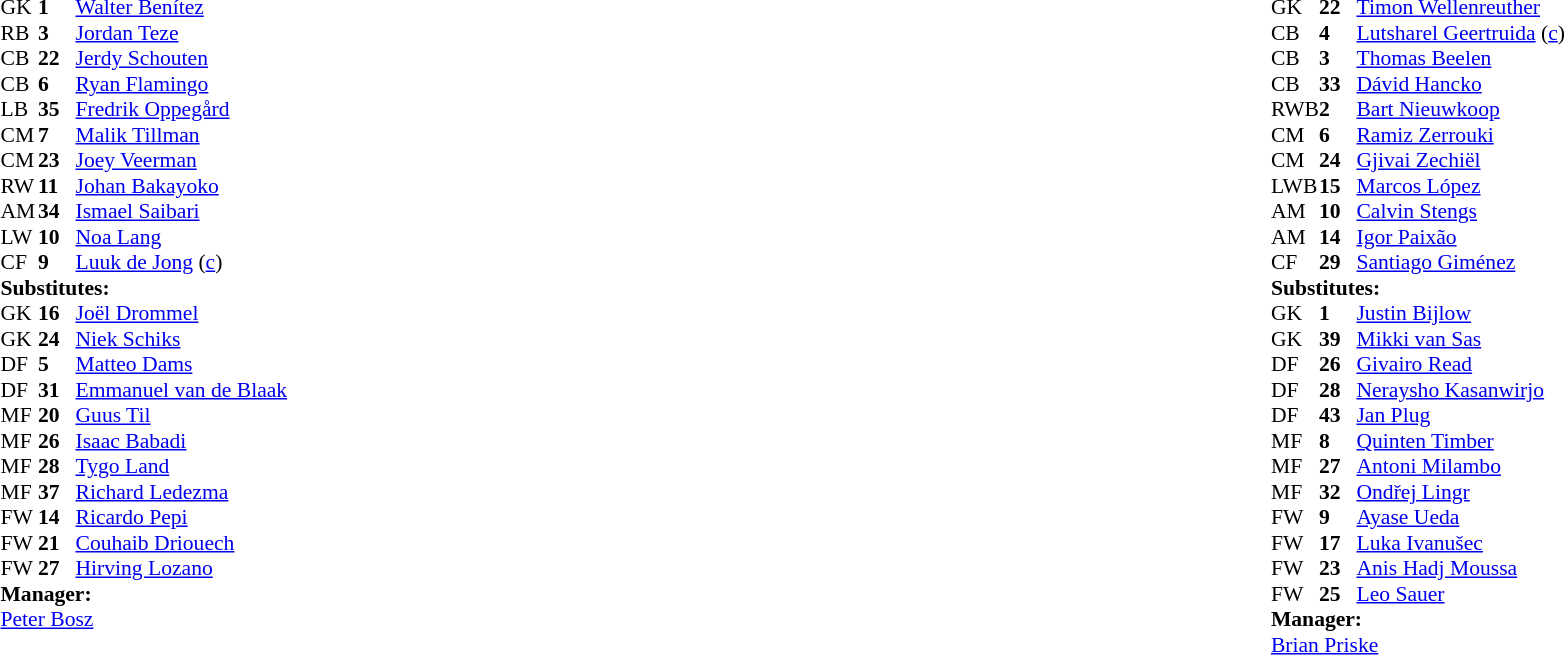<table width="100%">
<tr>
<td valign="top" width="40%"><br><table style="font-size:90%" cellspacing="0" cellpadding="0">
<tr>
<th width=25></th>
<th width=25></th>
</tr>
<tr>
<td>GK</td>
<td><strong>1</strong></td>
<td> <a href='#'>Walter Benítez</a></td>
<td></td>
</tr>
<tr>
<td>RB</td>
<td><strong>3</strong></td>
<td> <a href='#'>Jordan Teze</a></td>
</tr>
<tr>
<td>CB</td>
<td><strong>22</strong></td>
<td> <a href='#'>Jerdy Schouten</a></td>
<td></td>
<td></td>
</tr>
<tr>
<td>CB</td>
<td><strong>6</strong></td>
<td> <a href='#'>Ryan Flamingo</a></td>
</tr>
<tr>
<td>LB</td>
<td><strong>35</strong></td>
<td> <a href='#'>Fredrik Oppegård</a></td>
</tr>
<tr>
<td>CM</td>
<td><strong>7</strong></td>
<td> <a href='#'>Malik Tillman</a></td>
</tr>
<tr>
<td>CM</td>
<td><strong>23</strong></td>
<td> <a href='#'>Joey Veerman</a></td>
</tr>
<tr>
<td>RW</td>
<td><strong>11</strong></td>
<td> <a href='#'>Johan Bakayoko</a></td>
</tr>
<tr>
<td>AM</td>
<td><strong>34</strong></td>
<td> <a href='#'>Ismael Saibari</a></td>
<td></td>
<td></td>
</tr>
<tr>
<td>LW</td>
<td><strong>10</strong></td>
<td> <a href='#'>Noa Lang</a></td>
<td></td>
<td></td>
</tr>
<tr>
<td>CF</td>
<td><strong>9</strong></td>
<td> <a href='#'>Luuk de Jong</a> (<a href='#'>c</a>)</td>
<td></td>
<td></td>
</tr>
<tr>
<td colspan=3><strong>Substitutes:</strong></td>
</tr>
<tr>
<td>GK</td>
<td><strong>16</strong></td>
<td> <a href='#'>Joël Drommel</a></td>
</tr>
<tr>
<td>GK</td>
<td><strong>24</strong></td>
<td> <a href='#'>Niek Schiks</a></td>
</tr>
<tr>
<td>DF</td>
<td><strong>5</strong></td>
<td> <a href='#'>Matteo Dams</a></td>
<td></td>
<td></td>
</tr>
<tr>
<td>DF</td>
<td><strong>31</strong></td>
<td> <a href='#'>Emmanuel van de Blaak</a></td>
</tr>
<tr>
<td>MF</td>
<td><strong>20</strong></td>
<td> <a href='#'>Guus Til</a></td>
<td></td>
<td></td>
</tr>
<tr>
<td>MF</td>
<td><strong>26</strong></td>
<td> <a href='#'>Isaac Babadi</a></td>
</tr>
<tr>
<td>MF</td>
<td><strong>28</strong></td>
<td> <a href='#'>Tygo Land</a></td>
</tr>
<tr>
<td>MF</td>
<td><strong>37</strong></td>
<td> <a href='#'>Richard Ledezma</a></td>
</tr>
<tr>
<td>FW</td>
<td><strong>14</strong></td>
<td> <a href='#'>Ricardo Pepi</a></td>
<td></td>
<td></td>
</tr>
<tr>
<td>FW</td>
<td><strong>21</strong></td>
<td> <a href='#'>Couhaib Driouech</a></td>
<td></td>
<td></td>
</tr>
<tr>
<td>FW</td>
<td><strong>27</strong></td>
<td> <a href='#'>Hirving Lozano</a></td>
</tr>
<tr>
<td colspan=3><strong>Manager:</strong></td>
</tr>
<tr>
<td colspan=3> <a href='#'>Peter Bosz</a></td>
</tr>
<tr>
</tr>
</table>
</td>
<td valign="top"></td>
<td valign="top" width="50%"><br><table style="font-size:90%; margin:auto" cellspacing="0" cellpadding="0">
<tr>
<th width=25></th>
<th width=25></th>
</tr>
<tr>
<td>GK</td>
<td><strong>22</strong></td>
<td> <a href='#'>Timon Wellenreuther</a></td>
<td></td>
</tr>
<tr>
<td>CB</td>
<td><strong>4</strong></td>
<td> <a href='#'>Lutsharel Geertruida</a> (<a href='#'>c</a>)</td>
</tr>
<tr>
<td>CB</td>
<td><strong>3</strong></td>
<td> <a href='#'>Thomas Beelen</a></td>
</tr>
<tr>
<td>CB</td>
<td><strong>33</strong></td>
<td> <a href='#'>Dávid Hancko</a></td>
</tr>
<tr>
<td>RWB</td>
<td><strong>2</strong></td>
<td> <a href='#'>Bart Nieuwkoop</a></td>
<td></td>
<td></td>
</tr>
<tr>
<td>CM</td>
<td><strong>6</strong></td>
<td> <a href='#'>Ramiz Zerrouki</a></td>
<td></td>
</tr>
<tr>
<td>CM</td>
<td><strong>24</strong></td>
<td> <a href='#'>Gjivai Zechiël</a></td>
<td></td>
<td></td>
</tr>
<tr>
<td>LWB</td>
<td><strong>15</strong></td>
<td> <a href='#'>Marcos López</a></td>
<td></td>
<td></td>
</tr>
<tr>
<td>AM</td>
<td><strong>10</strong></td>
<td> <a href='#'>Calvin Stengs</a></td>
</tr>
<tr>
<td>AM</td>
<td><strong>14</strong></td>
<td> <a href='#'>Igor Paixão</a></td>
<td></td>
<td></td>
</tr>
<tr>
<td>CF</td>
<td><strong>29</strong></td>
<td> <a href='#'>Santiago Giménez</a></td>
<td></td>
<td></td>
</tr>
<tr>
<td colspan=3><strong>Substitutes:</strong></td>
</tr>
<tr>
<td>GK</td>
<td><strong>1</strong></td>
<td> <a href='#'>Justin Bijlow</a></td>
</tr>
<tr>
<td>GK</td>
<td><strong>39</strong></td>
<td> <a href='#'>Mikki van Sas</a></td>
</tr>
<tr>
<td>DF</td>
<td><strong>26</strong></td>
<td> <a href='#'>Givairo Read</a></td>
<td></td>
<td></td>
</tr>
<tr>
<td>DF</td>
<td><strong>28</strong></td>
<td> <a href='#'>Neraysho Kasanwirjo</a></td>
</tr>
<tr>
<td>DF</td>
<td><strong>43</strong></td>
<td> <a href='#'>Jan Plug</a></td>
</tr>
<tr>
<td>MF</td>
<td><strong>8</strong></td>
<td> <a href='#'>Quinten Timber</a></td>
</tr>
<tr>
<td>MF</td>
<td><strong>27</strong></td>
<td> <a href='#'>Antoni Milambo</a></td>
<td></td>
<td></td>
</tr>
<tr>
<td>MF</td>
<td><strong>32</strong></td>
<td> <a href='#'>Ondřej Lingr</a></td>
<td></td>
<td></td>
</tr>
<tr>
<td>FW</td>
<td><strong>9</strong></td>
<td> <a href='#'>Ayase Ueda</a></td>
<td></td>
<td></td>
</tr>
<tr>
<td>FW</td>
<td><strong>17</strong></td>
<td> <a href='#'>Luka Ivanušec</a></td>
<td></td>
<td></td>
</tr>
<tr>
<td>FW</td>
<td><strong>23</strong></td>
<td> <a href='#'>Anis Hadj Moussa</a></td>
</tr>
<tr>
<td>FW</td>
<td><strong>25</strong></td>
<td> <a href='#'>Leo Sauer</a></td>
</tr>
<tr>
<td colspan=3><strong>Manager:</strong></td>
</tr>
<tr>
<td colspan=3> <a href='#'>Brian Priske</a></td>
</tr>
</table>
</td>
</tr>
</table>
